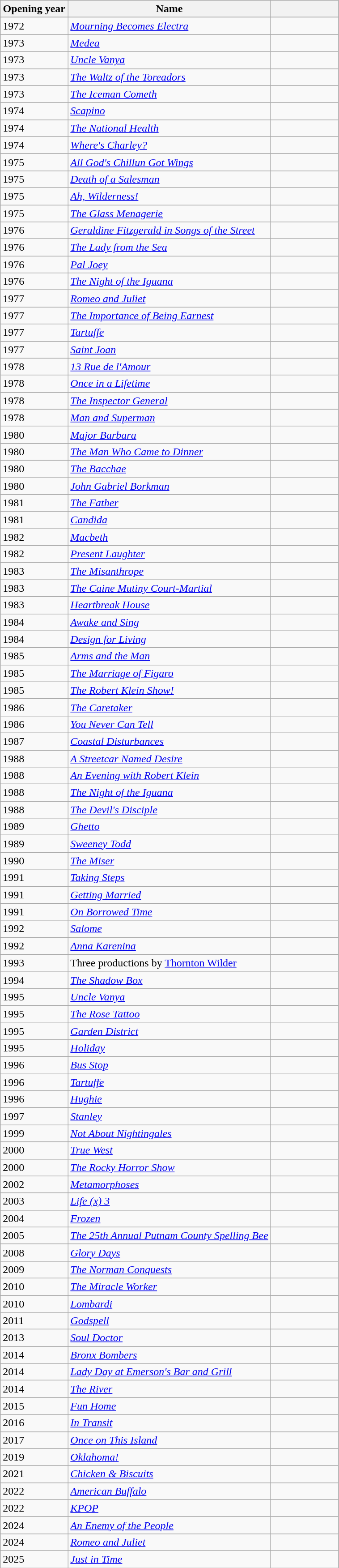<table class="wikitable sortable collapsible">
<tr>
<th width=20% scope="col">Opening year</th>
<th width=60% scope="col">Name</th>
<th width=20% scope="col" class="unsortable"></th>
</tr>
<tr>
</tr>
<tr>
<td>1972</td>
<td><em><a href='#'>Mourning Becomes Electra</a></em></td>
<td></td>
</tr>
<tr>
<td>1973</td>
<td><em><a href='#'>Medea</a></em></td>
<td></td>
</tr>
<tr>
<td>1973</td>
<td><em><a href='#'>Uncle Vanya</a></em></td>
<td></td>
</tr>
<tr>
<td>1973</td>
<td><em><a href='#'>The Waltz of the Toreadors</a></em></td>
<td></td>
</tr>
<tr>
<td>1973</td>
<td><em><a href='#'>The Iceman Cometh</a></em></td>
<td></td>
</tr>
<tr>
<td>1974</td>
<td><em><a href='#'>Scapino</a></em></td>
<td></td>
</tr>
<tr>
<td>1974</td>
<td><em><a href='#'>The National Health</a></em></td>
<td></td>
</tr>
<tr>
<td>1974</td>
<td><em><a href='#'>Where's Charley?</a></em></td>
<td></td>
</tr>
<tr>
<td>1975</td>
<td><em><a href='#'>All God's Chillun Got Wings</a></em></td>
<td></td>
</tr>
<tr>
<td>1975</td>
<td><em><a href='#'>Death of a Salesman</a></em></td>
<td></td>
</tr>
<tr>
<td>1975</td>
<td><em><a href='#'>Ah, Wilderness!</a></em></td>
<td></td>
</tr>
<tr>
<td>1975</td>
<td><em><a href='#'>The Glass Menagerie</a></em></td>
<td></td>
</tr>
<tr>
<td>1976</td>
<td><em><a href='#'>Geraldine Fitzgerald in Songs of the Street</a></em></td>
<td></td>
</tr>
<tr>
<td>1976</td>
<td><em><a href='#'>The Lady from the Sea</a></em></td>
<td></td>
</tr>
<tr>
<td>1976</td>
<td><em><a href='#'>Pal Joey</a></em></td>
<td></td>
</tr>
<tr>
<td>1976</td>
<td><em><a href='#'>The Night of the Iguana</a></em></td>
<td></td>
</tr>
<tr>
<td>1977</td>
<td><em><a href='#'>Romeo and Juliet</a></em></td>
<td></td>
</tr>
<tr>
<td>1977</td>
<td><em><a href='#'>The Importance of Being Earnest</a></em></td>
<td></td>
</tr>
<tr>
<td>1977</td>
<td><em><a href='#'>Tartuffe</a></em></td>
<td></td>
</tr>
<tr>
<td>1977</td>
<td><em><a href='#'>Saint Joan</a></em></td>
<td></td>
</tr>
<tr>
<td>1978</td>
<td><em><a href='#'>13 Rue de l'Amour</a></em></td>
<td></td>
</tr>
<tr>
<td>1978</td>
<td><em><a href='#'>Once in a Lifetime</a></em></td>
<td></td>
</tr>
<tr>
<td>1978</td>
<td><em><a href='#'>The Inspector General</a></em></td>
<td></td>
</tr>
<tr>
<td>1978</td>
<td><em><a href='#'>Man and Superman</a></em></td>
<td></td>
</tr>
<tr>
<td>1980</td>
<td><em><a href='#'>Major Barbara</a></em></td>
<td></td>
</tr>
<tr>
<td>1980</td>
<td><em><a href='#'>The Man Who Came to Dinner</a></em></td>
<td></td>
</tr>
<tr>
<td>1980</td>
<td><em><a href='#'>The Bacchae</a></em></td>
<td></td>
</tr>
<tr>
<td>1980</td>
<td><em><a href='#'>John Gabriel Borkman</a></em></td>
<td></td>
</tr>
<tr>
<td>1981</td>
<td><em><a href='#'>The Father</a></em></td>
<td></td>
</tr>
<tr>
<td>1981</td>
<td><em><a href='#'>Candida</a></em></td>
<td></td>
</tr>
<tr>
<td>1982</td>
<td><em><a href='#'>Macbeth</a></em></td>
<td></td>
</tr>
<tr>
<td>1982</td>
<td><em><a href='#'>Present Laughter</a></em></td>
<td></td>
</tr>
<tr>
<td>1983</td>
<td><em><a href='#'>The Misanthrope</a></em></td>
<td></td>
</tr>
<tr>
<td>1983</td>
<td><em><a href='#'>The Caine Mutiny Court-Martial</a></em></td>
<td></td>
</tr>
<tr>
<td>1983</td>
<td><em><a href='#'>Heartbreak House</a></em></td>
<td></td>
</tr>
<tr>
<td>1984</td>
<td><em><a href='#'>Awake and Sing</a></em></td>
<td></td>
</tr>
<tr>
<td>1984</td>
<td><em><a href='#'>Design for Living</a></em></td>
<td></td>
</tr>
<tr>
<td>1985</td>
<td><em><a href='#'>Arms and the Man</a></em></td>
<td></td>
</tr>
<tr>
<td>1985</td>
<td><em><a href='#'>The Marriage of Figaro</a></em></td>
<td></td>
</tr>
<tr>
<td>1985</td>
<td><em><a href='#'>The Robert Klein Show!</a></em></td>
<td></td>
</tr>
<tr>
<td>1986</td>
<td><em><a href='#'>The Caretaker</a></em></td>
<td></td>
</tr>
<tr>
<td>1986</td>
<td><em><a href='#'>You Never Can Tell</a></em></td>
<td></td>
</tr>
<tr>
<td>1987</td>
<td><em><a href='#'>Coastal Disturbances</a></em></td>
<td></td>
</tr>
<tr>
<td>1988</td>
<td><em><a href='#'>A Streetcar Named Desire</a></em></td>
<td></td>
</tr>
<tr>
<td>1988</td>
<td><em><a href='#'>An Evening with Robert Klein</a></em></td>
<td></td>
</tr>
<tr>
<td>1988</td>
<td><em><a href='#'>The Night of the Iguana</a></em></td>
<td></td>
</tr>
<tr>
<td>1988</td>
<td><em><a href='#'>The Devil's Disciple</a></em></td>
<td></td>
</tr>
<tr>
<td>1989</td>
<td><em><a href='#'>Ghetto</a></em></td>
<td></td>
</tr>
<tr>
<td>1989</td>
<td><em><a href='#'>Sweeney Todd</a></em></td>
<td></td>
</tr>
<tr>
<td>1990</td>
<td><em><a href='#'>The Miser</a></em></td>
<td></td>
</tr>
<tr>
<td>1991</td>
<td><em><a href='#'>Taking Steps</a></em></td>
<td></td>
</tr>
<tr>
<td>1991</td>
<td><em><a href='#'>Getting Married</a></em></td>
<td></td>
</tr>
<tr>
<td>1991</td>
<td><em><a href='#'>On Borrowed Time</a></em></td>
<td></td>
</tr>
<tr>
<td>1992</td>
<td><em><a href='#'>Salome</a></em></td>
<td></td>
</tr>
<tr>
<td>1992</td>
<td><em><a href='#'>Anna Karenina</a></em></td>
<td></td>
</tr>
<tr>
<td>1993</td>
<td>Three productions by <a href='#'>Thornton Wilder</a></td>
<td></td>
</tr>
<tr>
<td>1994</td>
<td><em><a href='#'>The Shadow Box</a></em></td>
<td></td>
</tr>
<tr>
<td>1995</td>
<td><em><a href='#'>Uncle Vanya</a></em></td>
<td></td>
</tr>
<tr>
<td>1995</td>
<td><em><a href='#'>The Rose Tattoo</a></em></td>
<td></td>
</tr>
<tr>
<td>1995</td>
<td><em><a href='#'>Garden District</a></em></td>
<td></td>
</tr>
<tr>
<td>1995</td>
<td><em><a href='#'>Holiday</a></em></td>
<td></td>
</tr>
<tr>
<td>1996</td>
<td><em><a href='#'>Bus Stop</a></em></td>
<td></td>
</tr>
<tr>
<td>1996</td>
<td><em><a href='#'>Tartuffe</a></em></td>
<td></td>
</tr>
<tr>
<td>1996</td>
<td><em><a href='#'>Hughie</a></em></td>
<td></td>
</tr>
<tr>
<td>1997</td>
<td><em><a href='#'>Stanley</a></em></td>
<td></td>
</tr>
<tr>
<td>1999</td>
<td><em><a href='#'>Not About Nightingales</a></em></td>
<td></td>
</tr>
<tr>
<td>2000</td>
<td><em><a href='#'>True West</a></em></td>
<td></td>
</tr>
<tr>
<td>2000</td>
<td><em><a href='#'>The Rocky Horror Show</a></em></td>
<td></td>
</tr>
<tr>
<td>2002</td>
<td><em><a href='#'>Metamorphoses</a></em></td>
<td></td>
</tr>
<tr>
<td>2003</td>
<td><em><a href='#'>Life (x) 3</a></em></td>
<td></td>
</tr>
<tr>
<td>2004</td>
<td><em><a href='#'>Frozen</a></em></td>
<td></td>
</tr>
<tr>
<td>2005</td>
<td><em><a href='#'>The 25th Annual Putnam County Spelling Bee</a></em></td>
<td></td>
</tr>
<tr>
<td>2008</td>
<td><em><a href='#'>Glory Days</a></em></td>
<td></td>
</tr>
<tr>
<td>2009</td>
<td><em><a href='#'>The Norman Conquests</a></em></td>
<td></td>
</tr>
<tr>
<td>2010</td>
<td><em><a href='#'>The Miracle Worker</a></em></td>
<td></td>
</tr>
<tr>
<td>2010</td>
<td><em><a href='#'>Lombardi</a></em></td>
<td></td>
</tr>
<tr>
<td>2011</td>
<td><em><a href='#'>Godspell</a></em></td>
<td></td>
</tr>
<tr>
<td>2013</td>
<td><em><a href='#'>Soul Doctor</a></em></td>
<td></td>
</tr>
<tr>
<td>2014</td>
<td><em><a href='#'>Bronx Bombers</a></em></td>
<td></td>
</tr>
<tr>
<td>2014</td>
<td><em><a href='#'>Lady Day at Emerson's Bar and Grill</a></em></td>
<td></td>
</tr>
<tr>
<td>2014</td>
<td><em><a href='#'>The River</a></em></td>
<td></td>
</tr>
<tr>
<td>2015</td>
<td><em><a href='#'>Fun Home</a></em></td>
<td></td>
</tr>
<tr>
<td>2016</td>
<td><em><a href='#'>In Transit</a></em></td>
<td></td>
</tr>
<tr>
<td>2017</td>
<td><em><a href='#'>Once on This Island</a></em></td>
<td></td>
</tr>
<tr>
<td>2019</td>
<td><em><a href='#'>Oklahoma!</a></em></td>
<td></td>
</tr>
<tr>
<td>2021</td>
<td><em><a href='#'>Chicken & Biscuits</a></em></td>
<td></td>
</tr>
<tr>
<td>2022</td>
<td><em><a href='#'>American Buffalo</a></em></td>
<td></td>
</tr>
<tr>
<td>2022</td>
<td><em><a href='#'>KPOP</a></em></td>
<td></td>
</tr>
<tr>
<td>2024</td>
<td><em><a href='#'>An Enemy of the People</a></em></td>
<td></td>
</tr>
<tr>
<td>2024</td>
<td><em><a href='#'>Romeo and Juliet</a></em></td>
<td></td>
</tr>
<tr>
<td>2025</td>
<td><em><a href='#'>Just in Time</a></em></td>
<td></td>
</tr>
</table>
